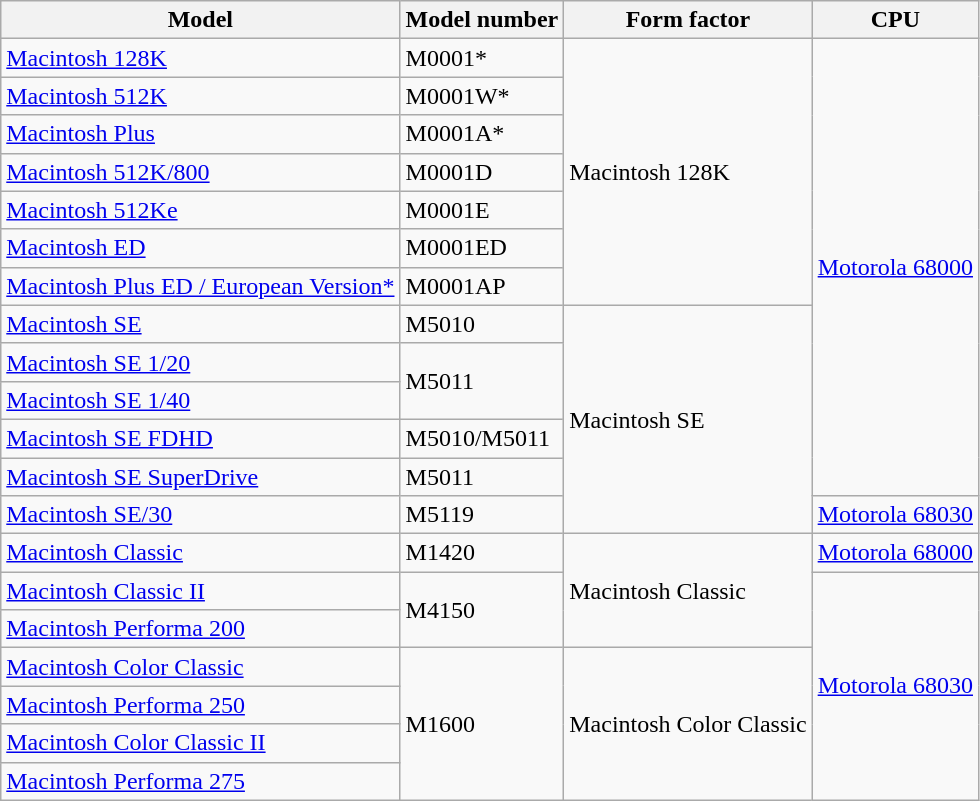<table class="wikitable">
<tr>
<th>Model</th>
<th>Model number</th>
<th>Form factor</th>
<th>CPU</th>
</tr>
<tr>
<td><a href='#'>Macintosh 128K</a></td>
<td>M0001*</td>
<td rowspan="7">Macintosh 128K</td>
<td rowspan="12"><a href='#'>Motorola 68000</a></td>
</tr>
<tr>
<td><a href='#'>Macintosh 512K</a></td>
<td>M0001W*</td>
</tr>
<tr>
<td><a href='#'>Macintosh Plus</a></td>
<td>M0001A*</td>
</tr>
<tr>
<td><a href='#'>Macintosh 512K/800</a></td>
<td>M0001D</td>
</tr>
<tr>
<td><a href='#'>Macintosh 512Ke</a></td>
<td>M0001E</td>
</tr>
<tr>
<td><a href='#'>Macintosh ED</a></td>
<td>M0001ED</td>
</tr>
<tr>
<td><a href='#'>Macintosh Plus ED / European Version*</a></td>
<td>M0001AP</td>
</tr>
<tr>
<td><a href='#'>Macintosh SE</a></td>
<td>M5010</td>
<td rowspan="6">Macintosh SE</td>
</tr>
<tr>
<td><a href='#'>Macintosh SE 1/20</a></td>
<td rowspan="2">M5011</td>
</tr>
<tr>
<td><a href='#'>Macintosh SE 1/40</a></td>
</tr>
<tr>
<td><a href='#'>Macintosh SE FDHD</a></td>
<td>M5010/M5011</td>
</tr>
<tr>
<td><a href='#'>Macintosh SE SuperDrive</a></td>
<td>M5011</td>
</tr>
<tr>
<td><a href='#'>Macintosh SE/30</a></td>
<td>M5119</td>
<td><a href='#'>Motorola 68030</a></td>
</tr>
<tr>
<td><a href='#'>Macintosh Classic</a></td>
<td>M1420</td>
<td rowspan="3">Macintosh Classic</td>
<td><a href='#'>Motorola 68000</a></td>
</tr>
<tr>
<td><a href='#'>Macintosh Classic II</a></td>
<td rowspan="2">M4150</td>
<td rowspan="6"><a href='#'>Motorola 68030</a></td>
</tr>
<tr>
<td><a href='#'>Macintosh Performa 200</a></td>
</tr>
<tr>
<td><a href='#'>Macintosh Color Classic</a></td>
<td rowspan="4">M1600</td>
<td rowspan="4">Macintosh Color Classic</td>
</tr>
<tr>
<td><a href='#'>Macintosh Performa 250</a></td>
</tr>
<tr>
<td><a href='#'>Macintosh Color Classic II</a></td>
</tr>
<tr>
<td><a href='#'>Macintosh Performa 275</a></td>
</tr>
</table>
